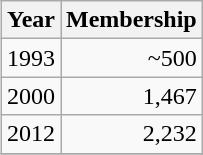<table class="wikitable"  ||  align="right">
<tr>
<th>Year</th>
<th>Membership</th>
</tr>
<tr>
<td>1993</td>
<td align="right">~500</td>
</tr>
<tr>
<td>2000</td>
<td align="right">1,467</td>
</tr>
<tr>
<td>2012</td>
<td align="right">2,232</td>
</tr>
<tr>
</tr>
</table>
